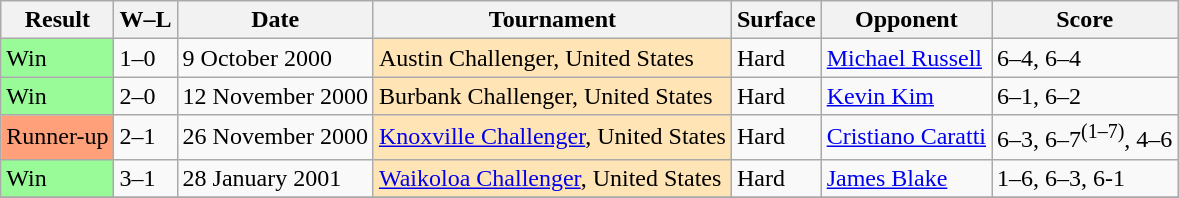<table class="sortable wikitable">
<tr>
<th>Result</th>
<th>W–L</th>
<th>Date</th>
<th>Tournament</th>
<th>Surface</th>
<th>Opponent</th>
<th class="unsortable">Score</th>
</tr>
<tr>
<td bgcolor=98FB98>Win</td>
<td>1–0</td>
<td>9 October 2000</td>
<td style="background:moccasin;">Austin Challenger, United States</td>
<td>Hard</td>
<td> <a href='#'>Michael Russell</a></td>
<td>6–4, 6–4</td>
</tr>
<tr>
<td bgcolor=98FB98>Win</td>
<td>2–0</td>
<td>12 November 2000</td>
<td style="background:moccasin;">Burbank Challenger, United States</td>
<td>Hard</td>
<td> <a href='#'>Kevin Kim</a></td>
<td>6–1, 6–2</td>
</tr>
<tr>
<td bgcolor=FFA07A>Runner-up</td>
<td>2–1</td>
<td>26 November 2000</td>
<td style="background:moccasin;"><a href='#'>Knoxville Challenger</a>, United States</td>
<td>Hard</td>
<td> <a href='#'>Cristiano Caratti</a></td>
<td>6–3, 6–7<sup>(1–7)</sup>, 4–6</td>
</tr>
<tr>
<td bgcolor=98FB98>Win</td>
<td>3–1</td>
<td>28 January 2001</td>
<td style="background:moccasin;"><a href='#'>Waikoloa Challenger</a>, United States</td>
<td>Hard</td>
<td> <a href='#'>James Blake</a></td>
<td>1–6, 6–3, 6-1</td>
</tr>
<tr>
</tr>
</table>
